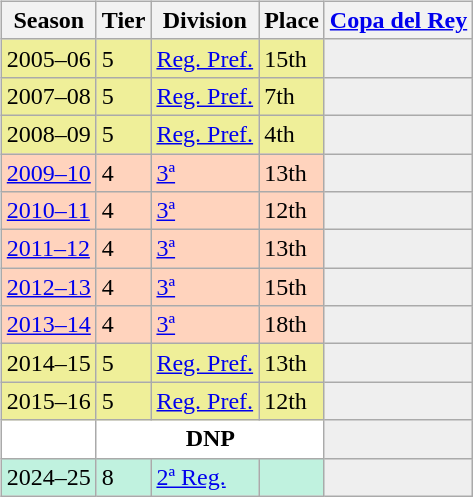<table>
<tr>
<td valign="top" width=0%><br><table class="wikitable">
<tr style="background:#f0f6fa;">
<th>Season</th>
<th>Tier</th>
<th>Division</th>
<th>Place</th>
<th><a href='#'>Copa del Rey</a></th>
</tr>
<tr>
<td style="background:#EFEF99;">2005–06</td>
<td style="background:#EFEF99;">5</td>
<td style="background:#EFEF99;"><a href='#'>Reg. Pref.</a></td>
<td style="background:#EFEF99;">15th</td>
<th style="background:#efefef;"></th>
</tr>
<tr>
<td style="background:#EFEF99;">2007–08</td>
<td style="background:#EFEF99;">5</td>
<td style="background:#EFEF99;"><a href='#'>Reg. Pref.</a></td>
<td style="background:#EFEF99;">7th</td>
<th style="background:#efefef;"></th>
</tr>
<tr>
<td style="background:#EFEF99;">2008–09</td>
<td style="background:#EFEF99;">5</td>
<td style="background:#EFEF99;"><a href='#'>Reg. Pref.</a></td>
<td style="background:#EFEF99;">4th</td>
<th style="background:#efefef;"></th>
</tr>
<tr>
<td style="background:#FFD3BD;"><a href='#'>2009–10</a></td>
<td style="background:#FFD3BD;">4</td>
<td style="background:#FFD3BD;"><a href='#'>3ª</a></td>
<td style="background:#FFD3BD;">13th</td>
<td style="background:#efefef;"></td>
</tr>
<tr>
<td style="background:#FFD3BD;"><a href='#'>2010–11</a></td>
<td style="background:#FFD3BD;">4</td>
<td style="background:#FFD3BD;"><a href='#'>3ª</a></td>
<td style="background:#FFD3BD;">12th</td>
<td style="background:#efefef;"></td>
</tr>
<tr>
<td style="background:#FFD3BD;"><a href='#'>2011–12</a></td>
<td style="background:#FFD3BD;">4</td>
<td style="background:#FFD3BD;"><a href='#'>3ª</a></td>
<td style="background:#FFD3BD;">13th</td>
<td style="background:#efefef;"></td>
</tr>
<tr>
<td style="background:#FFD3BD;"><a href='#'>2012–13</a></td>
<td style="background:#FFD3BD;">4</td>
<td style="background:#FFD3BD;"><a href='#'>3ª</a></td>
<td style="background:#FFD3BD;">15th</td>
<td style="background:#efefef;"></td>
</tr>
<tr>
<td style="background:#FFD3BD;"><a href='#'>2013–14</a></td>
<td style="background:#FFD3BD;">4</td>
<td style="background:#FFD3BD;"><a href='#'>3ª</a></td>
<td style="background:#FFD3BD;">18th</td>
<td style="background:#efefef;"></td>
</tr>
<tr>
<td style="background:#EFEF99;">2014–15</td>
<td style="background:#EFEF99;">5</td>
<td style="background:#EFEF99;"><a href='#'>Reg. Pref.</a></td>
<td style="background:#EFEF99;">13th</td>
<th style="background:#efefef;"></th>
</tr>
<tr>
<td style="background:#EFEF99;">2015–16</td>
<td style="background:#EFEF99;">5</td>
<td style="background:#EFEF99;"><a href='#'>Reg. Pref.</a></td>
<td style="background:#EFEF99;">12th</td>
<th style="background:#efefef;"></th>
</tr>
<tr>
<td style="background:#FFFFFF;"></td>
<th style="background:#FFFFFF;" colspan="3">DNP</th>
<th style="background:#efefef;"></th>
</tr>
<tr>
<td style="background:#C0F2DF;">2024–25</td>
<td style="background:#C0F2DF;">8</td>
<td style="background:#C0F2DF;"><a href='#'>2ª Reg.</a></td>
<td style="background:#C0F2DF;"></td>
<th style="background:#efefef;"></th>
</tr>
</table>
</td>
</tr>
</table>
